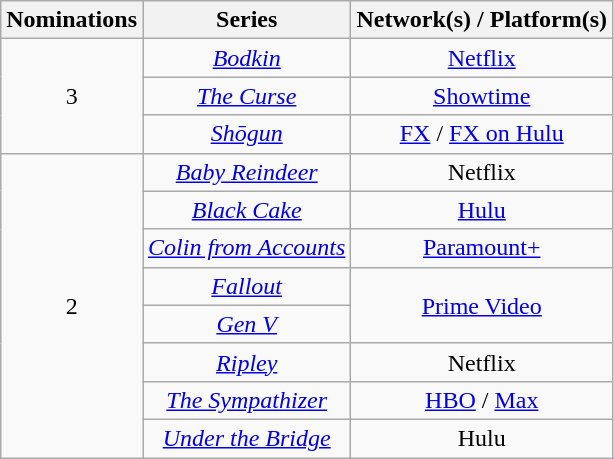<table class="wikitable" style="text-align:center;">
<tr>
<th scope="col">Nominations</th>
<th scope="col">Series</th>
<th scope="col">Network(s) / Platform(s)</th>
</tr>
<tr>
<td rowspan="3">3</td>
<td><em><a href='#'>Bodkin</a></em></td>
<td><a href='#'>Netflix</a></td>
</tr>
<tr>
<td><em><a href='#'>The Curse</a></em></td>
<td><a href='#'>Showtime</a></td>
</tr>
<tr>
<td><em><a href='#'>Shōgun</a></em></td>
<td><a href='#'>FX</a> / <a href='#'>FX on Hulu</a></td>
</tr>
<tr>
<td rowspan="8">2</td>
<td><em><a href='#'>Baby Reindeer</a></em></td>
<td>Netflix</td>
</tr>
<tr>
<td><em><a href='#'>Black Cake</a></em></td>
<td><a href='#'>Hulu</a></td>
</tr>
<tr>
<td><em><a href='#'>Colin from Accounts</a></em></td>
<td><a href='#'>Paramount+</a></td>
</tr>
<tr>
<td><em><a href='#'>Fallout</a></em></td>
<td rowspan="2"><a href='#'>Prime Video</a></td>
</tr>
<tr>
<td><em><a href='#'>Gen V</a></em></td>
</tr>
<tr>
<td><em><a href='#'>Ripley</a></em></td>
<td>Netflix</td>
</tr>
<tr>
<td><em><a href='#'>The Sympathizer</a></em></td>
<td><a href='#'>HBO</a> / <a href='#'>Max</a></td>
</tr>
<tr>
<td><em><a href='#'>Under the Bridge</a></em></td>
<td>Hulu</td>
</tr>
</table>
